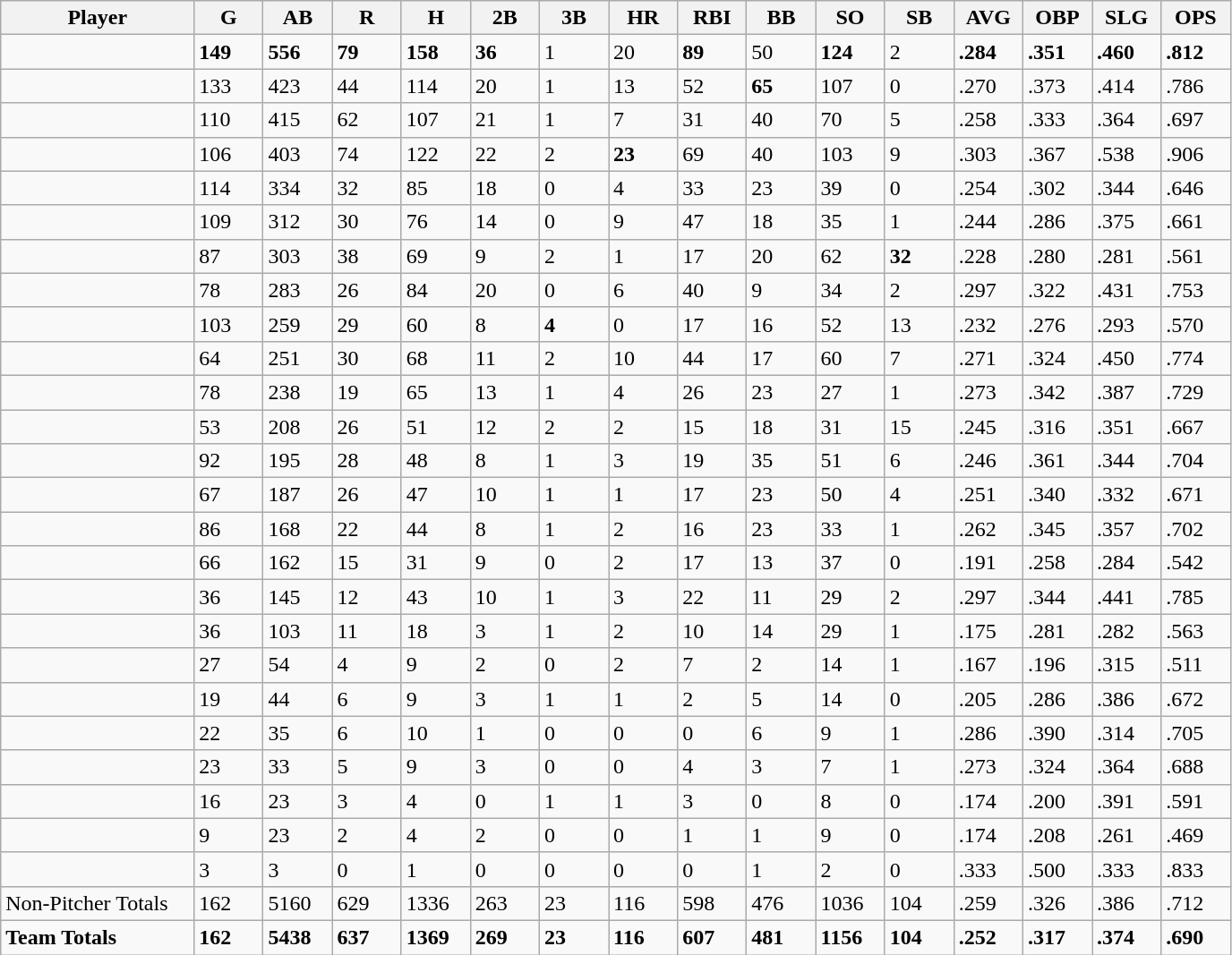<table class="wikitable sortable">
<tr>
<th style="width:14%;">Player</th>
<th style="width:5%;">G</th>
<th style="width:5%;">AB</th>
<th style="width:5%;">R</th>
<th style="width:5%;">H</th>
<th style="width:5%;">2B</th>
<th style="width:5%;">3B</th>
<th style="width:5%;">HR</th>
<th style="width:5%;">RBI</th>
<th style="width:5%;">BB</th>
<th style="width:5%;">SO</th>
<th style="width:5%;">SB</th>
<th style="width:5%;">AVG</th>
<th style="width:5%;">OBP</th>
<th style="width:5%;">SLG</th>
<th style="width:5%;">OPS</th>
</tr>
<tr>
<td></td>
<td><strong>149</strong></td>
<td><strong>556</strong></td>
<td><strong>79</strong></td>
<td><strong>158</strong></td>
<td><strong>36</strong></td>
<td>1</td>
<td>20</td>
<td><strong>89</strong></td>
<td>50</td>
<td><strong>124</strong></td>
<td>2</td>
<td><strong>.284</strong></td>
<td><strong>.351</strong></td>
<td><strong>.460</strong></td>
<td><strong>.812</strong></td>
</tr>
<tr>
<td></td>
<td>133</td>
<td>423</td>
<td>44</td>
<td>114</td>
<td>20</td>
<td>1</td>
<td>13</td>
<td>52</td>
<td><strong>65</strong></td>
<td>107</td>
<td>0</td>
<td>.270</td>
<td>.373</td>
<td>.414</td>
<td>.786</td>
</tr>
<tr>
<td></td>
<td>110</td>
<td>415</td>
<td>62</td>
<td>107</td>
<td>21</td>
<td>1</td>
<td>7</td>
<td>31</td>
<td>40</td>
<td>70</td>
<td>5</td>
<td>.258</td>
<td>.333</td>
<td>.364</td>
<td>.697</td>
</tr>
<tr>
<td></td>
<td>106</td>
<td>403</td>
<td>74</td>
<td>122</td>
<td>22</td>
<td>2</td>
<td><strong>23</strong></td>
<td>69</td>
<td>40</td>
<td>103</td>
<td>9</td>
<td>.303</td>
<td>.367</td>
<td>.538</td>
<td>.906</td>
</tr>
<tr>
<td></td>
<td>114</td>
<td>334</td>
<td>32</td>
<td>85</td>
<td>18</td>
<td>0</td>
<td>4</td>
<td>33</td>
<td>23</td>
<td>39</td>
<td>0</td>
<td>.254</td>
<td>.302</td>
<td>.344</td>
<td>.646</td>
</tr>
<tr>
<td></td>
<td>109</td>
<td>312</td>
<td>30</td>
<td>76</td>
<td>14</td>
<td>0</td>
<td>9</td>
<td>47</td>
<td>18</td>
<td>35</td>
<td>1</td>
<td>.244</td>
<td>.286</td>
<td>.375</td>
<td>.661</td>
</tr>
<tr>
<td></td>
<td>87</td>
<td>303</td>
<td>38</td>
<td>69</td>
<td>9</td>
<td>2</td>
<td>1</td>
<td>17</td>
<td>20</td>
<td>62</td>
<td><strong>32</strong></td>
<td>.228</td>
<td>.280</td>
<td>.281</td>
<td>.561</td>
</tr>
<tr>
<td></td>
<td>78</td>
<td>283</td>
<td>26</td>
<td>84</td>
<td>20</td>
<td>0</td>
<td>6</td>
<td>40</td>
<td>9</td>
<td>34</td>
<td>2</td>
<td>.297</td>
<td>.322</td>
<td>.431</td>
<td>.753</td>
</tr>
<tr>
<td></td>
<td>103</td>
<td>259</td>
<td>29</td>
<td>60</td>
<td>8</td>
<td><strong>4</strong></td>
<td>0</td>
<td>17</td>
<td>16</td>
<td>52</td>
<td>13</td>
<td>.232</td>
<td>.276</td>
<td>.293</td>
<td>.570</td>
</tr>
<tr>
<td></td>
<td>64</td>
<td>251</td>
<td>30</td>
<td>68</td>
<td>11</td>
<td>2</td>
<td>10</td>
<td>44</td>
<td>17</td>
<td>60</td>
<td>7</td>
<td>.271</td>
<td>.324</td>
<td>.450</td>
<td>.774</td>
</tr>
<tr>
<td></td>
<td>78</td>
<td>238</td>
<td>19</td>
<td>65</td>
<td>13</td>
<td>1</td>
<td>4</td>
<td>26</td>
<td>23</td>
<td>27</td>
<td>1</td>
<td>.273</td>
<td>.342</td>
<td>.387</td>
<td>.729</td>
</tr>
<tr>
<td></td>
<td>53</td>
<td>208</td>
<td>26</td>
<td>51</td>
<td>12</td>
<td>2</td>
<td>2</td>
<td>15</td>
<td>18</td>
<td>31</td>
<td>15</td>
<td>.245</td>
<td>.316</td>
<td>.351</td>
<td>.667</td>
</tr>
<tr>
<td></td>
<td>92</td>
<td>195</td>
<td>28</td>
<td>48</td>
<td>8</td>
<td>1</td>
<td>3</td>
<td>19</td>
<td>35</td>
<td>51</td>
<td>6</td>
<td>.246</td>
<td>.361</td>
<td>.344</td>
<td>.704</td>
</tr>
<tr>
<td></td>
<td>67</td>
<td>187</td>
<td>26</td>
<td>47</td>
<td>10</td>
<td>1</td>
<td>1</td>
<td>17</td>
<td>23</td>
<td>50</td>
<td>4</td>
<td>.251</td>
<td>.340</td>
<td>.332</td>
<td>.671</td>
</tr>
<tr>
<td></td>
<td>86</td>
<td>168</td>
<td>22</td>
<td>44</td>
<td>8</td>
<td>1</td>
<td>2</td>
<td>16</td>
<td>23</td>
<td>33</td>
<td>1</td>
<td>.262</td>
<td>.345</td>
<td>.357</td>
<td>.702</td>
</tr>
<tr>
<td></td>
<td>66</td>
<td>162</td>
<td>15</td>
<td>31</td>
<td>9</td>
<td>0</td>
<td>2</td>
<td>17</td>
<td>13</td>
<td>37</td>
<td>0</td>
<td>.191</td>
<td>.258</td>
<td>.284</td>
<td>.542</td>
</tr>
<tr>
<td></td>
<td>36</td>
<td>145</td>
<td>12</td>
<td>43</td>
<td>10</td>
<td>1</td>
<td>3</td>
<td>22</td>
<td>11</td>
<td>29</td>
<td>2</td>
<td>.297</td>
<td>.344</td>
<td>.441</td>
<td>.785</td>
</tr>
<tr>
<td></td>
<td>36</td>
<td>103</td>
<td>11</td>
<td>18</td>
<td>3</td>
<td>1</td>
<td>2</td>
<td>10</td>
<td>14</td>
<td>29</td>
<td>1</td>
<td>.175</td>
<td>.281</td>
<td>.282</td>
<td>.563</td>
</tr>
<tr>
<td></td>
<td>27</td>
<td>54</td>
<td>4</td>
<td>9</td>
<td>2</td>
<td>0</td>
<td>2</td>
<td>7</td>
<td>2</td>
<td>14</td>
<td>1</td>
<td>.167</td>
<td>.196</td>
<td>.315</td>
<td>.511</td>
</tr>
<tr>
<td></td>
<td>19</td>
<td>44</td>
<td>6</td>
<td>9</td>
<td>3</td>
<td>1</td>
<td>1</td>
<td>2</td>
<td>5</td>
<td>14</td>
<td>0</td>
<td>.205</td>
<td>.286</td>
<td>.386</td>
<td>.672</td>
</tr>
<tr>
<td></td>
<td>22</td>
<td>35</td>
<td>6</td>
<td>10</td>
<td>1</td>
<td>0</td>
<td>0</td>
<td>0</td>
<td>6</td>
<td>9</td>
<td>1</td>
<td>.286</td>
<td>.390</td>
<td>.314</td>
<td>.705</td>
</tr>
<tr>
<td></td>
<td>23</td>
<td>33</td>
<td>5</td>
<td>9</td>
<td>3</td>
<td>0</td>
<td>0</td>
<td>4</td>
<td>3</td>
<td>7</td>
<td>1</td>
<td>.273</td>
<td>.324</td>
<td>.364</td>
<td>.688</td>
</tr>
<tr>
<td></td>
<td>16</td>
<td>23</td>
<td>3</td>
<td>4</td>
<td>0</td>
<td>1</td>
<td>1</td>
<td>3</td>
<td>0</td>
<td>8</td>
<td>0</td>
<td>.174</td>
<td>.200</td>
<td>.391</td>
<td>.591</td>
</tr>
<tr>
<td></td>
<td>9</td>
<td>23</td>
<td>2</td>
<td>4</td>
<td>2</td>
<td>0</td>
<td>0</td>
<td>1</td>
<td>1</td>
<td>9</td>
<td>0</td>
<td>.174</td>
<td>.208</td>
<td>.261</td>
<td>.469</td>
</tr>
<tr>
<td></td>
<td>3</td>
<td>3</td>
<td>0</td>
<td>1</td>
<td>0</td>
<td>0</td>
<td>0</td>
<td>0</td>
<td>1</td>
<td>2</td>
<td>0</td>
<td>.333</td>
<td>.500</td>
<td>.333</td>
<td>.833</td>
</tr>
<tr>
<td>Non-Pitcher Totals</td>
<td>162</td>
<td>5160</td>
<td>629</td>
<td>1336</td>
<td>263</td>
<td>23</td>
<td>116</td>
<td>598</td>
<td>476</td>
<td>1036</td>
<td>104</td>
<td>.259</td>
<td>.326</td>
<td>.386</td>
<td>.712</td>
</tr>
<tr>
<td><strong>Team Totals</strong></td>
<td><strong>162</strong></td>
<td><strong>5438</strong></td>
<td><strong>637</strong></td>
<td><strong>1369</strong></td>
<td><strong>269</strong></td>
<td><strong>23</strong></td>
<td><strong>116</strong></td>
<td><strong>607</strong></td>
<td><strong>481</strong></td>
<td><strong>1156</strong></td>
<td><strong>104</strong></td>
<td><strong>.252</strong></td>
<td><strong>.317</strong></td>
<td><strong>.374</strong></td>
<td><strong>.690</strong></td>
</tr>
</table>
